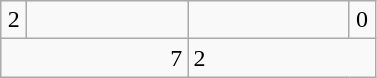<table class="wikitable">
<tr>
<td align=center width=10>2</td>
<td align=center width=100></td>
<td align=center width=100></td>
<td align=center width=10>0</td>
</tr>
<tr>
<td colspan=2 align=right>7</td>
<td colspan=2>2</td>
</tr>
</table>
